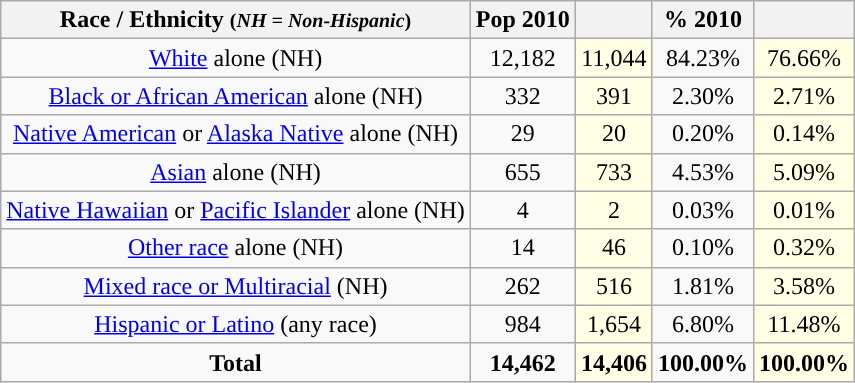<table class="wikitable" style="text-align:center;">
<tr>
<th>Race / Ethnicity <small>(<em>NH = Non-Hispanic</em>)</small></th>
<th>Pop 2010</th>
<th></th>
<th>% 2010</th>
<th></th>
</tr>
<tr>
<td><a href='#'>White</a> alone (NH)</td>
<td>12,182</td>
<td style='background: #ffffe6;'>11,044</td>
<td>84.23%</td>
<td style='background: #ffffe6;'>76.66%</td>
</tr>
<tr>
<td><a href='#'>Black or African American</a> alone (NH)</td>
<td>332</td>
<td style='background: #ffffe6;'>391</td>
<td>2.30%</td>
<td style='background: #ffffe6;'>2.71%</td>
</tr>
<tr>
<td><a href='#'>Native American</a> or <a href='#'>Alaska Native</a> alone (NH)</td>
<td>29</td>
<td style='background: #ffffe6;'>20</td>
<td>0.20%</td>
<td style='background: #ffffe6;'>0.14%</td>
</tr>
<tr>
<td><a href='#'>Asian</a> alone (NH)</td>
<td>655</td>
<td style='background: #ffffe6;'>733</td>
<td>4.53%</td>
<td style='background: #ffffe6;'>5.09%</td>
</tr>
<tr>
<td><a href='#'>Native Hawaiian</a> or <a href='#'>Pacific Islander</a> alone (NH)</td>
<td>4</td>
<td style='background: #ffffe6;'>2</td>
<td>0.03%</td>
<td style='background: #ffffe6;'>0.01%</td>
</tr>
<tr>
<td><a href='#'>Other race</a> alone (NH)</td>
<td>14</td>
<td style='background: #ffffe6;'>46</td>
<td>0.10%</td>
<td style='background: #ffffe6;'>0.32%</td>
</tr>
<tr>
<td><a href='#'>Mixed race or Multiracial</a> (NH)</td>
<td>262</td>
<td style='background: #ffffe6;'>516</td>
<td>1.81%</td>
<td style='background: #ffffe6;'>3.58%</td>
</tr>
<tr>
<td><a href='#'>Hispanic or Latino</a> (any race)</td>
<td>984</td>
<td style='background: #ffffe6;'>1,654</td>
<td>6.80%</td>
<td style='background: #ffffe6;'>11.48%</td>
</tr>
<tr>
<td><strong>Total</strong></td>
<td><strong>14,462</strong></td>
<td style='background: #ffffe6;'><strong>14,406</strong></td>
<td><strong>100.00%</strong></td>
<td style='background: #ffffe6;'><strong>100.00%</strong></td>
</tr>
</table>
